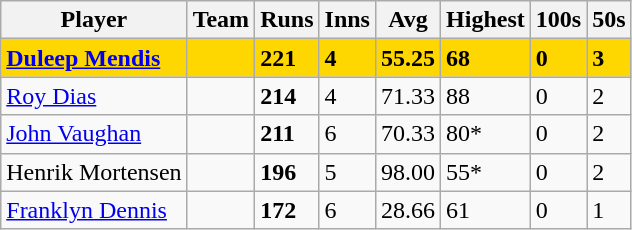<table class="wikitable">
<tr>
<th>Player</th>
<th>Team</th>
<th>Runs</th>
<th>Inns</th>
<th>Avg</th>
<th>Highest</th>
<th>100s</th>
<th>50s</th>
</tr>
<tr style="background:gold">
<td><strong><a href='#'>Duleep Mendis</a></strong></td>
<td><strong></strong></td>
<td><strong>221</strong></td>
<td><strong>4</strong></td>
<td><strong>55.25</strong></td>
<td><strong>68</strong></td>
<td><strong>0</strong></td>
<td><strong>3</strong></td>
</tr>
<tr>
<td><a href='#'>Roy Dias</a></td>
<td></td>
<td><strong>214</strong></td>
<td>4</td>
<td>71.33</td>
<td>88</td>
<td>0</td>
<td>2</td>
</tr>
<tr>
<td><a href='#'>John Vaughan</a></td>
<td></td>
<td><strong>211</strong></td>
<td>6</td>
<td>70.33</td>
<td>80*</td>
<td>0</td>
<td>2</td>
</tr>
<tr>
<td>Henrik Mortensen</td>
<td></td>
<td><strong>196</strong></td>
<td>5</td>
<td>98.00</td>
<td>55*</td>
<td>0</td>
<td>2</td>
</tr>
<tr>
<td><a href='#'>Franklyn Dennis</a></td>
<td></td>
<td><strong>172</strong></td>
<td>6</td>
<td>28.66</td>
<td>61</td>
<td>0</td>
<td>1</td>
</tr>
</table>
